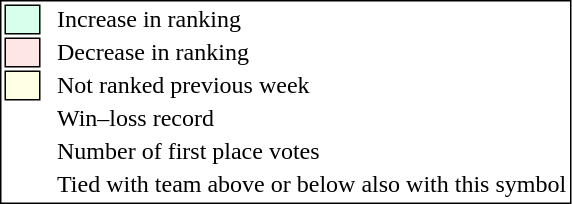<table style="border:1px solid black;">
<tr>
<td style="background:#D8FFEB; width:20px; border:1px solid black;"></td>
<td> </td>
<td>Increase in ranking</td>
</tr>
<tr>
<td style="background:#FFE6E6; width:20px; border:1px solid black;"></td>
<td> </td>
<td>Decrease in ranking</td>
</tr>
<tr>
<td style="background:#FFFFE6; width:20px; border:1px solid black;"></td>
<td> </td>
<td>Not ranked previous week</td>
</tr>
<tr>
<td></td>
<td> </td>
<td>Win–loss record</td>
</tr>
<tr>
<td></td>
<td> </td>
<td>Number of first place votes</td>
</tr>
<tr>
<td></td>
<td></td>
<td>Tied with team above or below also with this symbol</td>
</tr>
</table>
